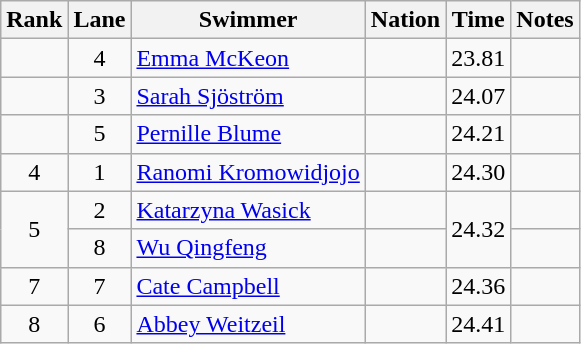<table class="wikitable sortable" style="text-align:center">
<tr>
<th>Rank</th>
<th>Lane</th>
<th>Swimmer</th>
<th>Nation</th>
<th>Time</th>
<th>Notes</th>
</tr>
<tr>
<td></td>
<td>4</td>
<td align=left><a href='#'>Emma McKeon</a></td>
<td align=left></td>
<td>23.81</td>
<td></td>
</tr>
<tr>
<td></td>
<td>3</td>
<td align=left><a href='#'>Sarah Sjöström</a></td>
<td align=left></td>
<td>24.07</td>
<td></td>
</tr>
<tr>
<td></td>
<td>5</td>
<td align=left><a href='#'>Pernille Blume</a></td>
<td align=left></td>
<td>24.21</td>
<td></td>
</tr>
<tr>
<td>4</td>
<td>1</td>
<td align=left><a href='#'>Ranomi Kromowidjojo</a></td>
<td align=left></td>
<td>24.30</td>
<td></td>
</tr>
<tr>
<td rowspan=2>5</td>
<td>2</td>
<td align=left><a href='#'>Katarzyna Wasick</a></td>
<td align=left></td>
<td rowspan=2>24.32</td>
<td></td>
</tr>
<tr>
<td>8</td>
<td align=left><a href='#'>Wu Qingfeng</a></td>
<td align=left></td>
<td></td>
</tr>
<tr>
<td>7</td>
<td>7</td>
<td align=left><a href='#'>Cate Campbell</a></td>
<td align=left></td>
<td>24.36</td>
<td></td>
</tr>
<tr>
<td>8</td>
<td>6</td>
<td align=left><a href='#'>Abbey Weitzeil</a></td>
<td align=left></td>
<td>24.41</td>
<td></td>
</tr>
</table>
